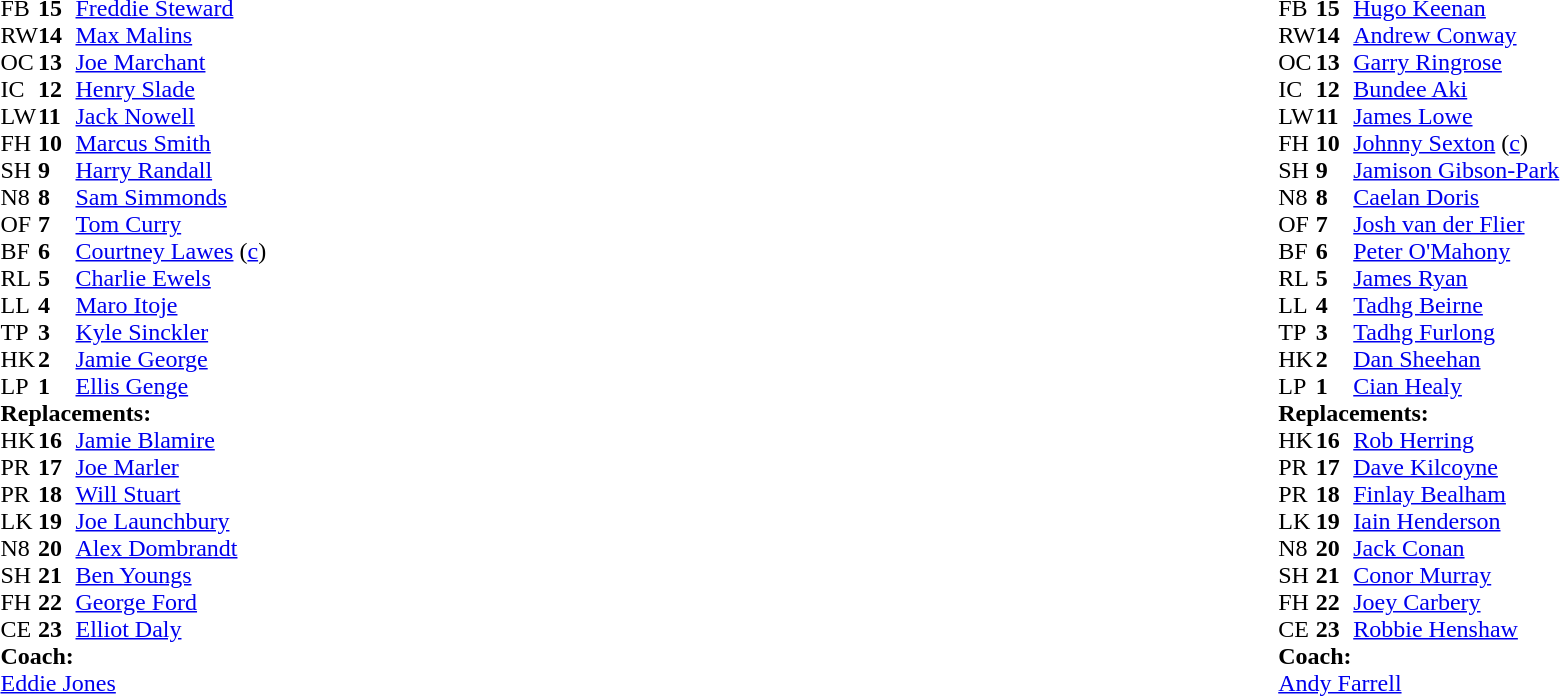<table style="width:100%">
<tr>
<td style="vertical-align:top; width:50%"><br><table cellspacing="0" cellpadding="0">
<tr>
<th width="25"></th>
<th width="25"></th>
</tr>
<tr>
<td>FB</td>
<td><strong>15</strong></td>
<td><a href='#'>Freddie Steward</a></td>
<td></td>
<td></td>
</tr>
<tr>
<td>RW</td>
<td><strong>14</strong></td>
<td><a href='#'>Max Malins</a></td>
</tr>
<tr>
<td>OC</td>
<td><strong>13</strong></td>
<td><a href='#'>Joe Marchant</a></td>
<td></td>
<td></td>
</tr>
<tr>
<td>IC</td>
<td><strong>12</strong></td>
<td><a href='#'>Henry Slade</a></td>
</tr>
<tr>
<td>LW</td>
<td><strong>11</strong></td>
<td><a href='#'>Jack Nowell</a></td>
</tr>
<tr>
<td>FH</td>
<td><strong>10</strong></td>
<td><a href='#'>Marcus Smith</a></td>
</tr>
<tr>
<td>SH</td>
<td><strong>9</strong></td>
<td><a href='#'>Harry Randall</a></td>
<td></td>
<td></td>
</tr>
<tr>
<td>N8</td>
<td><strong>8</strong></td>
<td><a href='#'>Sam Simmonds</a></td>
</tr>
<tr>
<td>OF</td>
<td><strong>7</strong></td>
<td><a href='#'>Tom Curry</a></td>
<td></td>
<td></td>
</tr>
<tr>
<td>BF</td>
<td><strong>6</strong></td>
<td><a href='#'>Courtney Lawes</a> (<a href='#'>c</a>)</td>
</tr>
<tr>
<td>RL</td>
<td><strong>5</strong></td>
<td><a href='#'>Charlie Ewels</a></td>
<td></td>
</tr>
<tr>
<td>LL</td>
<td><strong>4</strong></td>
<td><a href='#'>Maro Itoje</a></td>
</tr>
<tr>
<td>TP</td>
<td><strong>3</strong></td>
<td><a href='#'>Kyle Sinckler</a></td>
<td></td>
<td></td>
</tr>
<tr>
<td>HK</td>
<td><strong>2</strong></td>
<td><a href='#'>Jamie George</a></td>
<td></td>
<td></td>
</tr>
<tr>
<td>LP</td>
<td><strong>1</strong></td>
<td><a href='#'>Ellis Genge</a></td>
<td></td>
<td></td>
</tr>
<tr>
<td colspan="3"><strong>Replacements:</strong></td>
</tr>
<tr>
<td>HK</td>
<td><strong>16</strong></td>
<td><a href='#'>Jamie Blamire</a></td>
<td></td>
<td></td>
</tr>
<tr>
<td>PR</td>
<td><strong>17</strong></td>
<td><a href='#'>Joe Marler</a></td>
<td></td>
<td></td>
</tr>
<tr>
<td>PR</td>
<td><strong>18</strong></td>
<td><a href='#'>Will Stuart</a></td>
<td></td>
<td></td>
</tr>
<tr>
<td>LK</td>
<td><strong>19</strong></td>
<td><a href='#'>Joe Launchbury</a></td>
<td></td>
<td></td>
<td></td>
</tr>
<tr>
<td>N8</td>
<td><strong>20</strong></td>
<td><a href='#'>Alex Dombrandt</a></td>
<td></td>
<td></td>
<td></td>
</tr>
<tr>
<td>SH</td>
<td><strong>21</strong></td>
<td><a href='#'>Ben Youngs</a></td>
<td></td>
<td></td>
</tr>
<tr>
<td>FH</td>
<td><strong>22</strong></td>
<td><a href='#'>George Ford</a></td>
<td></td>
<td></td>
</tr>
<tr>
<td>CE</td>
<td><strong>23</strong></td>
<td><a href='#'>Elliot Daly</a></td>
<td></td>
<td></td>
</tr>
<tr>
<td colspan="3"><strong>Coach:</strong></td>
</tr>
<tr>
<td colspan="3"><a href='#'>Eddie Jones</a></td>
</tr>
</table>
</td>
<td style="vertical-align:top"></td>
<td style="vertical-align:top; width:50%"><br><table cellspacing="0" cellpadding="0" style="margin:auto">
<tr>
<th width="25"></th>
<th width="25"></th>
</tr>
<tr>
<td>FB</td>
<td><strong>15</strong></td>
<td><a href='#'>Hugo Keenan</a></td>
</tr>
<tr>
<td>RW</td>
<td><strong>14</strong></td>
<td><a href='#'>Andrew Conway</a></td>
</tr>
<tr>
<td>OC</td>
<td><strong>13</strong></td>
<td><a href='#'>Garry Ringrose</a></td>
</tr>
<tr>
<td>IC</td>
<td><strong>12</strong></td>
<td><a href='#'>Bundee Aki</a></td>
<td></td>
<td></td>
</tr>
<tr>
<td>LW</td>
<td><strong>11</strong></td>
<td><a href='#'>James Lowe</a></td>
</tr>
<tr>
<td>FH</td>
<td><strong>10</strong></td>
<td><a href='#'>Johnny Sexton</a> (<a href='#'>c</a>)</td>
<td></td>
<td></td>
</tr>
<tr>
<td>SH</td>
<td><strong>9</strong></td>
<td><a href='#'>Jamison Gibson-Park</a></td>
<td></td>
<td></td>
</tr>
<tr>
<td>N8</td>
<td><strong>8</strong></td>
<td><a href='#'>Caelan Doris</a></td>
</tr>
<tr>
<td>OF</td>
<td><strong>7</strong></td>
<td><a href='#'>Josh van der Flier</a></td>
</tr>
<tr>
<td>BF</td>
<td><strong>6</strong></td>
<td><a href='#'>Peter O'Mahony</a></td>
<td></td>
<td></td>
</tr>
<tr>
<td>RL</td>
<td><strong>5</strong></td>
<td><a href='#'>James Ryan</a></td>
<td></td>
<td></td>
</tr>
<tr>
<td>LL</td>
<td><strong>4</strong></td>
<td><a href='#'>Tadhg Beirne</a></td>
</tr>
<tr>
<td>TP</td>
<td><strong>3</strong></td>
<td><a href='#'>Tadhg Furlong</a></td>
<td></td>
<td></td>
</tr>
<tr>
<td>HK</td>
<td><strong>2</strong></td>
<td><a href='#'>Dan Sheehan</a></td>
<td></td>
<td></td>
</tr>
<tr>
<td>LP</td>
<td><strong>1</strong></td>
<td><a href='#'>Cian Healy</a></td>
<td></td>
<td></td>
</tr>
<tr>
<td colspan="3"><strong>Replacements:</strong></td>
</tr>
<tr>
<td>HK</td>
<td><strong>16</strong></td>
<td><a href='#'>Rob Herring</a></td>
<td></td>
<td></td>
</tr>
<tr>
<td>PR</td>
<td><strong>17</strong></td>
<td><a href='#'>Dave Kilcoyne</a></td>
<td></td>
<td></td>
</tr>
<tr>
<td>PR</td>
<td><strong>18</strong></td>
<td><a href='#'>Finlay Bealham</a></td>
<td></td>
<td></td>
</tr>
<tr>
<td>LK</td>
<td><strong>19</strong></td>
<td><a href='#'>Iain Henderson</a></td>
<td></td>
<td></td>
</tr>
<tr>
<td>N8</td>
<td><strong>20</strong></td>
<td><a href='#'>Jack Conan</a></td>
<td></td>
<td></td>
</tr>
<tr>
<td>SH</td>
<td><strong>21</strong></td>
<td><a href='#'>Conor Murray</a></td>
<td></td>
<td></td>
</tr>
<tr>
<td>FH</td>
<td><strong>22</strong></td>
<td><a href='#'>Joey Carbery</a></td>
<td></td>
<td></td>
</tr>
<tr>
<td>CE</td>
<td><strong>23</strong></td>
<td><a href='#'>Robbie Henshaw</a></td>
<td></td>
<td></td>
</tr>
<tr>
<td colspan="3"><strong>Coach:</strong></td>
</tr>
<tr>
<td colspan="3"><a href='#'>Andy Farrell</a></td>
</tr>
</table>
</td>
</tr>
</table>
